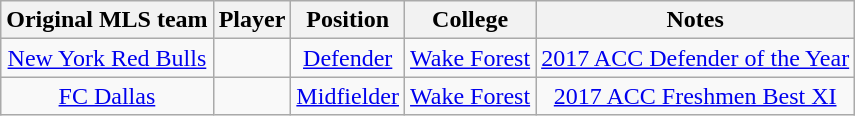<table class="wikitable sortable" style="text-align:center">
<tr>
<th>Original MLS team</th>
<th>Player</th>
<th>Position</th>
<th>College</th>
<th>Notes</th>
</tr>
<tr>
<td><a href='#'>New York Red Bulls</a></td>
<td></td>
<td><a href='#'>Defender</a></td>
<td><a href='#'>Wake Forest</a></td>
<td><a href='#'>2017 ACC Defender of the Year</a></td>
</tr>
<tr>
<td><a href='#'>FC Dallas</a></td>
<td></td>
<td><a href='#'>Midfielder</a></td>
<td><a href='#'>Wake Forest</a></td>
<td><a href='#'>2017 ACC Freshmen Best XI</a></td>
</tr>
</table>
